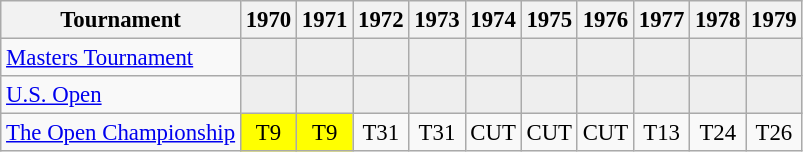<table class="wikitable" style="font-size:95%;text-align:center;">
<tr>
<th>Tournament</th>
<th>1970</th>
<th>1971</th>
<th>1972</th>
<th>1973</th>
<th>1974</th>
<th>1975</th>
<th>1976</th>
<th>1977</th>
<th>1978</th>
<th>1979</th>
</tr>
<tr>
<td align=left><a href='#'>Masters Tournament</a></td>
<td style="background:#eeeeee;"></td>
<td style="background:#eeeeee;"></td>
<td style="background:#eeeeee;"></td>
<td style="background:#eeeeee;"></td>
<td style="background:#eeeeee;"></td>
<td style="background:#eeeeee;"></td>
<td style="background:#eeeeee;"></td>
<td style="background:#eeeeee;"></td>
<td style="background:#eeeeee;"></td>
<td style="background:#eeeeee;"></td>
</tr>
<tr>
<td align=left><a href='#'>U.S. Open</a></td>
<td style="background:#eeeeee;"></td>
<td style="background:#eeeeee;"></td>
<td style="background:#eeeeee;"></td>
<td style="background:#eeeeee;"></td>
<td style="background:#eeeeee;"></td>
<td style="background:#eeeeee;"></td>
<td style="background:#eeeeee;"></td>
<td style="background:#eeeeee;"></td>
<td style="background:#eeeeee;"></td>
<td style="background:#eeeeee;"></td>
</tr>
<tr>
<td align=left><a href='#'>The Open Championship</a></td>
<td style="background:yellow;">T9</td>
<td style="background:yellow;">T9</td>
<td>T31</td>
<td>T31</td>
<td>CUT</td>
<td>CUT</td>
<td>CUT</td>
<td>T13</td>
<td>T24</td>
<td>T26</td>
</tr>
</table>
